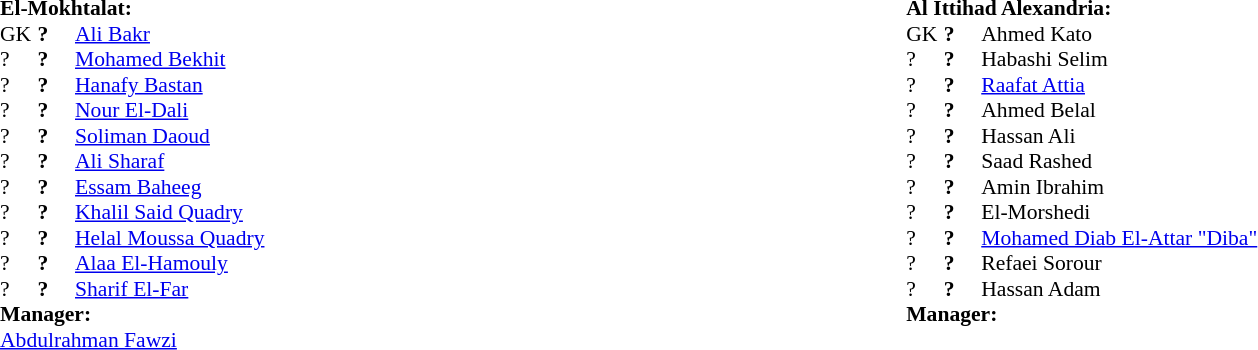<table width="100%">
<tr>
<td valign="top" width="50%"><br><table style="font-size: 90%" cellspacing="0" cellpadding="0" align=center>
<tr>
<td colspan=4><strong>El-Mokhtalat:</strong></td>
</tr>
<tr>
<th width="25"></th>
<th width="25"></th>
</tr>
<tr>
<td>GK</td>
<td><strong>?</strong></td>
<td> <a href='#'>Ali Bakr</a></td>
</tr>
<tr>
<td>?</td>
<td><strong>?</strong></td>
<td> <a href='#'>Mohamed Bekhit</a></td>
</tr>
<tr>
<td>?</td>
<td><strong>?</strong></td>
<td> <a href='#'>Hanafy Bastan</a></td>
</tr>
<tr>
<td>?</td>
<td><strong>?</strong></td>
<td> <a href='#'>Nour El-Dali</a></td>
</tr>
<tr>
<td>?</td>
<td><strong>?</strong></td>
<td> <a href='#'>Soliman Daoud</a></td>
</tr>
<tr>
<td>?</td>
<td><strong>?</strong></td>
<td> <a href='#'>Ali Sharaf</a></td>
</tr>
<tr>
<td>?</td>
<td><strong>?</strong></td>
<td> <a href='#'>Essam Baheeg</a></td>
</tr>
<tr>
<td>?</td>
<td><strong>?</strong></td>
<td> <a href='#'>Khalil Said Quadry</a></td>
</tr>
<tr>
<td>?</td>
<td><strong>?</strong></td>
<td>  <a href='#'>Helal Moussa Quadry</a></td>
</tr>
<tr>
<td>?</td>
<td><strong>?</strong></td>
<td> <a href='#'>Alaa El-Hamouly</a></td>
</tr>
<tr>
<td>?</td>
<td><strong>?</strong></td>
<td> <a href='#'>Sharif El-Far</a></td>
</tr>
<tr>
<td colspan=3><strong>Manager:</strong></td>
</tr>
<tr>
<td colspan=3><a href='#'>Abdulrahman Fawzi</a></td>
</tr>
</table>
</td>
<td valign="top"></td>
<td valign="top" width="50%"><br><table style="font-size: 90%" cellspacing="0" cellpadding="0" align="center">
<tr>
<td colspan=4><strong>Al Ittihad Alexandria:</strong></td>
</tr>
<tr>
<th width=25></th>
<th width=25></th>
</tr>
<tr>
<td>GK</td>
<td><strong>?</strong></td>
<td> Ahmed Kato</td>
</tr>
<tr>
<td>?</td>
<td><strong>?</strong></td>
<td> Habashi Selim</td>
</tr>
<tr>
<td>?</td>
<td><strong>?</strong></td>
<td> <a href='#'>Raafat Attia</a></td>
</tr>
<tr>
<td>?</td>
<td><strong>?</strong></td>
<td> Ahmed Belal</td>
</tr>
<tr>
<td>?</td>
<td><strong>?</strong></td>
<td> Hassan Ali</td>
</tr>
<tr>
<td>?</td>
<td><strong>?</strong></td>
<td>  Saad Rashed</td>
</tr>
<tr>
<td>?</td>
<td><strong>?</strong></td>
<td> Amin Ibrahim</td>
</tr>
<tr>
<td>?</td>
<td><strong>?</strong></td>
<td> El-Morshedi</td>
</tr>
<tr>
<td>?</td>
<td><strong>?</strong></td>
<td> <a href='#'>Mohamed Diab El-Attar "Diba"</a></td>
</tr>
<tr>
<td>?</td>
<td><strong>?</strong></td>
<td> Refaei Sorour</td>
</tr>
<tr>
<td>?</td>
<td><strong>?</strong></td>
<td> Hassan Adam</td>
</tr>
<tr>
<td colspan=3><strong>Manager:</strong></td>
</tr>
<tr>
<td colspan=3></td>
</tr>
</table>
</td>
</tr>
</table>
